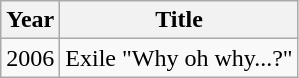<table class="wikitable">
<tr>
<th>Year</th>
<th>Title</th>
</tr>
<tr>
<td>2006</td>
<td>Exile "Why oh why...?"</td>
</tr>
</table>
